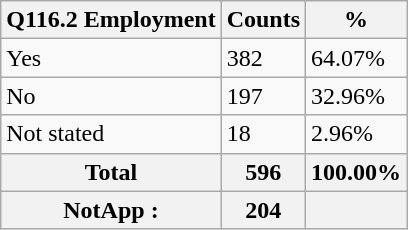<table class="wikitable sortable">
<tr>
<th>Q116.2 Employment</th>
<th>Counts</th>
<th>%</th>
</tr>
<tr>
<td>Yes</td>
<td>382</td>
<td>64.07%</td>
</tr>
<tr>
<td>No</td>
<td>197</td>
<td>32.96%</td>
</tr>
<tr>
<td>Not stated</td>
<td>18</td>
<td>2.96%</td>
</tr>
<tr>
<th>Total</th>
<th>596</th>
<th>100.00%</th>
</tr>
<tr>
<th>NotApp :</th>
<th>204</th>
<th></th>
</tr>
</table>
